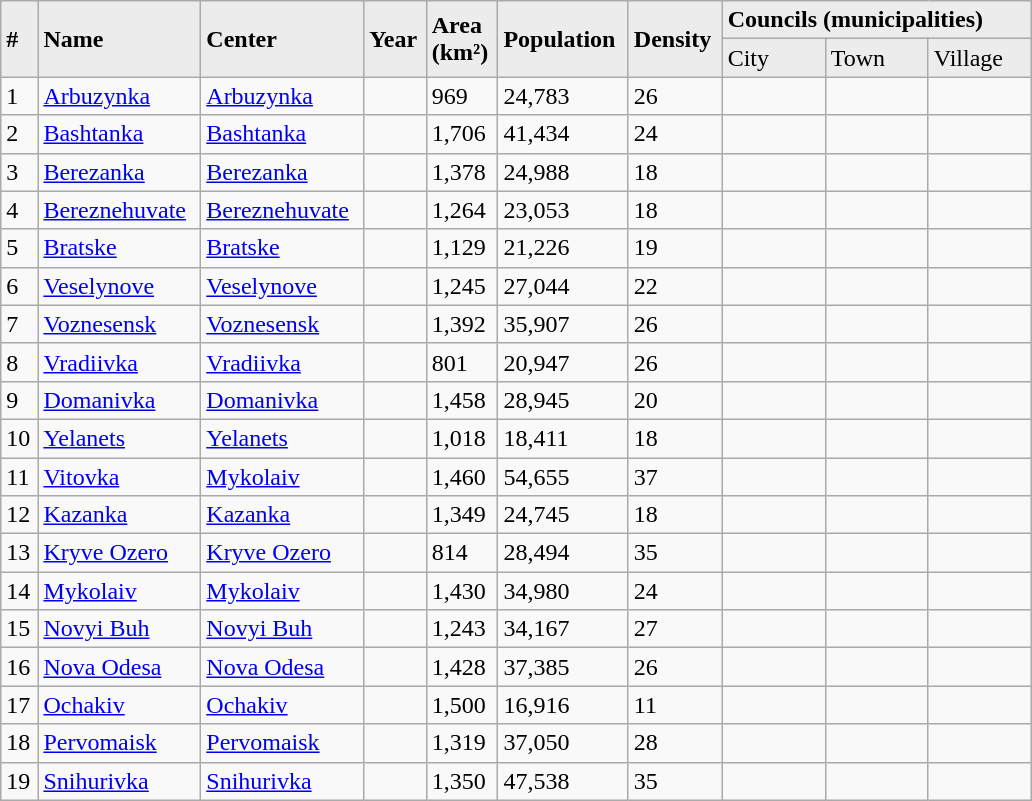<table class="wikitable">
<tr bgcolor="#ECECEC">
<td rowspan=2><strong>#</strong></td>
<td rowspan=2><strong>Name</strong></td>
<td rowspan=2><strong>Center</strong></td>
<td rowspan=2><strong>Year</strong></td>
<td rowspan=2><strong>Area<br>(km²)</strong></td>
<td rowspan=2><strong>Population</strong></td>
<td rowspan=2><strong>Density</strong></td>
<td colspan=3><strong>Councils (municipalities)</strong></td>
</tr>
<tr bgcolor="#ECECEC">
<td width=10%>City</td>
<td width=10%>Town</td>
<td width=10%>Village</td>
</tr>
<tr>
<td>1</td>
<td><a href='#'>Arbuzynka</a></td>
<td><a href='#'>Arbuzynka</a></td>
<td></td>
<td>969</td>
<td>24,783</td>
<td>26</td>
<td></td>
<td></td>
<td></td>
</tr>
<tr>
<td>2</td>
<td><a href='#'>Bashtanka</a></td>
<td><a href='#'>Bashtanka</a></td>
<td></td>
<td>1,706</td>
<td>41,434</td>
<td>24</td>
<td></td>
<td></td>
<td></td>
</tr>
<tr>
<td>3</td>
<td><a href='#'>Berezanka</a></td>
<td><a href='#'>Berezanka</a></td>
<td></td>
<td>1,378</td>
<td>24,988</td>
<td>18</td>
<td></td>
<td></td>
<td></td>
</tr>
<tr>
<td>4</td>
<td><a href='#'>Bereznehuvate</a></td>
<td><a href='#'>Bereznehuvate</a></td>
<td></td>
<td>1,264</td>
<td>23,053</td>
<td>18</td>
<td></td>
<td></td>
<td></td>
</tr>
<tr>
<td>5</td>
<td><a href='#'>Bratske</a></td>
<td><a href='#'>Bratske</a></td>
<td></td>
<td>1,129</td>
<td>21,226</td>
<td>19</td>
<td></td>
<td></td>
<td></td>
</tr>
<tr>
<td>6</td>
<td><a href='#'>Veselynove</a></td>
<td><a href='#'>Veselynove</a></td>
<td></td>
<td>1,245</td>
<td>27,044</td>
<td>22</td>
<td></td>
<td></td>
<td></td>
</tr>
<tr>
<td>7</td>
<td><a href='#'>Voznesensk</a></td>
<td><a href='#'>Voznesensk</a></td>
<td></td>
<td>1,392</td>
<td>35,907</td>
<td>26</td>
<td></td>
<td></td>
<td></td>
</tr>
<tr>
<td>8</td>
<td><a href='#'>Vradiivka</a></td>
<td><a href='#'>Vradiivka</a></td>
<td></td>
<td>801</td>
<td>20,947</td>
<td>26</td>
<td></td>
<td></td>
<td></td>
</tr>
<tr>
<td>9</td>
<td><a href='#'>Domanivka</a></td>
<td><a href='#'>Domanivka</a></td>
<td></td>
<td>1,458</td>
<td>28,945</td>
<td>20</td>
<td></td>
<td></td>
<td></td>
</tr>
<tr>
<td>10</td>
<td><a href='#'>Yelanets</a></td>
<td><a href='#'>Yelanets</a></td>
<td></td>
<td>1,018</td>
<td>18,411</td>
<td>18</td>
<td></td>
<td></td>
<td></td>
</tr>
<tr>
<td>11</td>
<td><a href='#'>Vitovka</a></td>
<td><a href='#'>Mykolaiv</a></td>
<td></td>
<td>1,460</td>
<td>54,655</td>
<td>37</td>
<td></td>
<td></td>
<td></td>
</tr>
<tr>
<td>12</td>
<td><a href='#'>Kazanka</a></td>
<td><a href='#'>Kazanka</a></td>
<td></td>
<td>1,349</td>
<td>24,745</td>
<td>18</td>
<td></td>
<td></td>
<td></td>
</tr>
<tr>
<td>13</td>
<td><a href='#'>Kryve Ozero</a></td>
<td><a href='#'>Kryve Ozero</a></td>
<td></td>
<td>814</td>
<td>28,494</td>
<td>35</td>
<td></td>
<td></td>
<td></td>
</tr>
<tr>
<td>14</td>
<td><a href='#'>Mykolaiv</a></td>
<td><a href='#'>Mykolaiv</a></td>
<td></td>
<td>1,430</td>
<td>34,980</td>
<td>24</td>
<td></td>
<td></td>
<td></td>
</tr>
<tr>
<td>15</td>
<td><a href='#'>Novyi Buh</a></td>
<td><a href='#'>Novyi Buh</a></td>
<td></td>
<td>1,243</td>
<td>34,167</td>
<td>27</td>
<td></td>
<td></td>
<td></td>
</tr>
<tr>
<td>16</td>
<td><a href='#'>Nova Odesa</a></td>
<td><a href='#'>Nova Odesa</a></td>
<td></td>
<td>1,428</td>
<td>37,385</td>
<td>26</td>
<td></td>
<td></td>
<td></td>
</tr>
<tr>
<td>17</td>
<td><a href='#'>Ochakiv</a></td>
<td><a href='#'>Ochakiv</a></td>
<td></td>
<td>1,500</td>
<td>16,916</td>
<td>11</td>
<td></td>
<td></td>
<td></td>
</tr>
<tr>
<td>18</td>
<td><a href='#'>Pervomaisk</a></td>
<td><a href='#'>Pervomaisk</a></td>
<td></td>
<td>1,319</td>
<td>37,050</td>
<td>28</td>
<td></td>
<td></td>
<td></td>
</tr>
<tr>
<td>19</td>
<td><a href='#'>Snihurivka</a></td>
<td><a href='#'>Snihurivka</a></td>
<td></td>
<td>1,350</td>
<td>47,538</td>
<td>35</td>
<td></td>
<td></td>
<td></td>
</tr>
</table>
